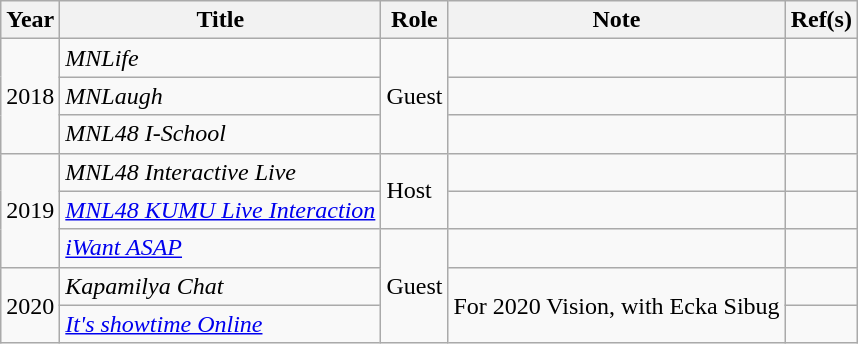<table class="wikitable plainrowheaders sortable" style="margin-right: 0;">
<tr>
<th scope="col">Year</th>
<th scope="col">Title</th>
<th scope="col">Role</th>
<th>Note</th>
<th scope="col">Ref(s)</th>
</tr>
<tr>
<td rowspan="3">2018</td>
<td><em>MNLife</em></td>
<td rowspan="3">Guest</td>
<td></td>
<td></td>
</tr>
<tr>
<td><em>MNLaugh</em></td>
<td></td>
<td></td>
</tr>
<tr>
<td><em>MNL48 I-School</em></td>
<td></td>
<td></td>
</tr>
<tr>
<td rowspan="3">2019</td>
<td><em>MNL48 Interactive Live</em></td>
<td rowspan="2">Host</td>
<td></td>
<td></td>
</tr>
<tr>
<td><em><a href='#'>MNL48 KUMU Live Interaction</a></em></td>
<td></td>
<td></td>
</tr>
<tr>
<td><em><a href='#'>iWant ASAP</a></em></td>
<td rowspan="3">Guest</td>
<td></td>
<td></td>
</tr>
<tr>
<td rowspan="2">2020</td>
<td><em>Kapamilya Chat</em></td>
<td rowspan="2">For 2020 Vision, with Ecka Sibug</td>
<td></td>
</tr>
<tr>
<td><em><a href='#'>It's showtime Online</a></em></td>
<td></td>
</tr>
</table>
